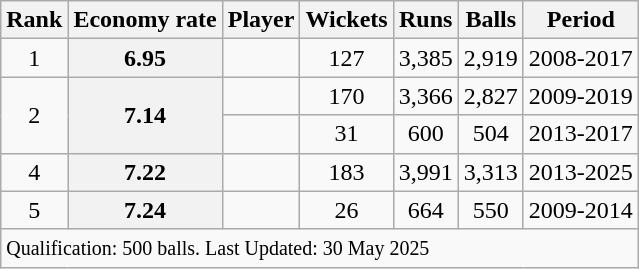<table class="wikitable">
<tr>
<th>Rank</th>
<th>Economy rate</th>
<th>Player</th>
<th>Wickets</th>
<th>Runs</th>
<th>Balls</th>
<th>Period</th>
</tr>
<tr>
<td align=center>1</td>
<th scope=row style=text-align:center;>6.95</th>
<td></td>
<td align=center>127</td>
<td align=center>3,385</td>
<td align=center>2,919</td>
<td>2008-2017</td>
</tr>
<tr>
<td align=center rowspan=2>2</td>
<th scope=row style=text-align:center; rowspan=2>7.14</th>
<td></td>
<td align=center>170</td>
<td align=center>3,366</td>
<td align=center>2,827</td>
<td>2009-2019</td>
</tr>
<tr>
<td></td>
<td align=center>31</td>
<td align=center>600</td>
<td align=center>504</td>
<td>2013-2017</td>
</tr>
<tr>
<td align=center>4</td>
<th scope=row style=text-align:center;>7.22</th>
<td></td>
<td align=center>183</td>
<td align="center">3,991</td>
<td align="center">3,313</td>
<td>2013-2025</td>
</tr>
<tr>
<td align=center>5</td>
<th scope=row style=text-align:center;>7.24</th>
<td></td>
<td align=center>26</td>
<td align=center>664</td>
<td align=center>550</td>
<td>2009-2014</td>
</tr>
<tr class="sortbottom">
<td colspan="7"><small>Qualification: 500 balls. Last Updated: 30 May 2025</small></td>
</tr>
</table>
